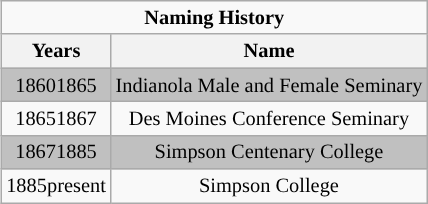<table class="wikitable" style="float:right; font-size:85%; clear:left; margin:0 0 1em 1em;">
<tr>
<td colspan="2" style="text-align:center; font-size:100%; "><strong>Naming History</strong></td>
</tr>
<tr>
<th>Years</th>
<th>Name</th>
</tr>
<tr style="text-align:center; background:silver;">
<td>18601865</td>
<td>Indianola Male and Female Seminary</td>
</tr>
<tr style="text-align:center;">
<td>18651867</td>
<td>Des Moines Conference Seminary</td>
</tr>
<tr style="text-align:center; background:silver;">
<td>18671885</td>
<td>Simpson Centenary College</td>
</tr>
<tr style="text-align:center;">
<td>1885present</td>
<td>Simpson College</td>
</tr>
</table>
